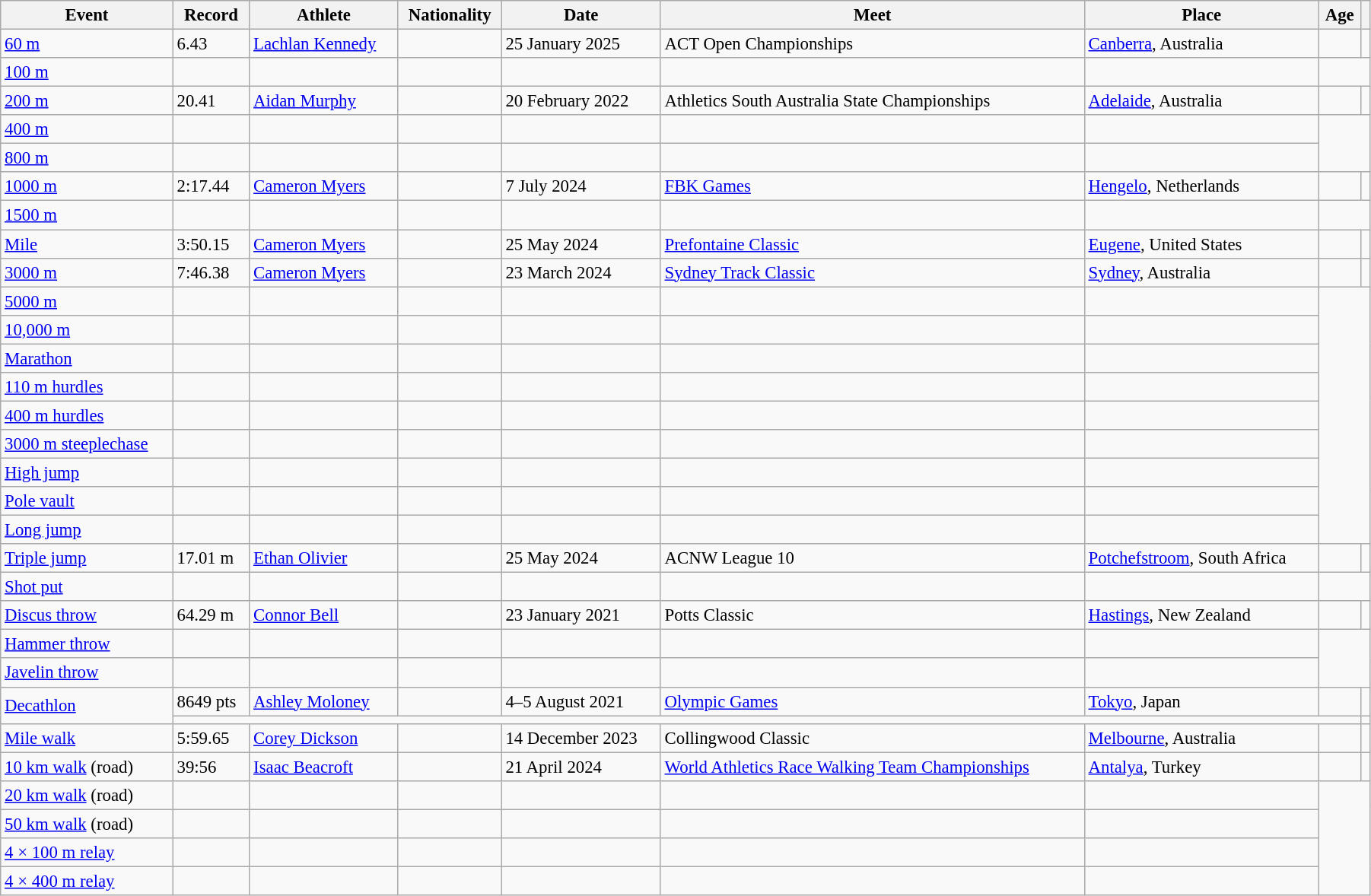<table class="wikitable" style="font-size:95%; width: 95%;">
<tr>
<th>Event</th>
<th>Record</th>
<th>Athlete</th>
<th>Nationality</th>
<th>Date</th>
<th>Meet</th>
<th>Place</th>
<th>Age</th>
<th></th>
</tr>
<tr>
<td><a href='#'>60 m</a></td>
<td>6.43 </td>
<td><a href='#'>Lachlan Kennedy</a></td>
<td></td>
<td>25 January 2025</td>
<td>ACT Open Championships</td>
<td><a href='#'>Canberra</a>, Australia</td>
<td></td>
<td></td>
</tr>
<tr>
<td><a href='#'>100 m</a></td>
<td></td>
<td></td>
<td></td>
<td></td>
<td></td>
<td></td>
</tr>
<tr>
<td><a href='#'>200 m</a></td>
<td>20.41 </td>
<td><a href='#'>Aidan Murphy</a></td>
<td></td>
<td>20 February 2022</td>
<td>Athletics South Australia State Championships</td>
<td><a href='#'>Adelaide</a>, Australia</td>
<td></td>
<td></td>
</tr>
<tr>
<td><a href='#'>400 m</a></td>
<td></td>
<td></td>
<td></td>
<td></td>
<td></td>
<td></td>
</tr>
<tr>
<td><a href='#'>800 m</a></td>
<td></td>
<td></td>
<td></td>
<td></td>
<td></td>
<td></td>
</tr>
<tr>
<td><a href='#'>1000 m</a></td>
<td>2:17.44</td>
<td><a href='#'>Cameron Myers</a></td>
<td></td>
<td>7 July 2024</td>
<td><a href='#'>FBK Games</a></td>
<td><a href='#'>Hengelo</a>, Netherlands</td>
<td></td>
<td></td>
</tr>
<tr>
<td><a href='#'>1500 m</a></td>
<td></td>
<td></td>
<td></td>
<td></td>
<td></td>
<td></td>
</tr>
<tr>
<td><a href='#'>Mile</a></td>
<td>3:50.15</td>
<td><a href='#'>Cameron Myers</a></td>
<td></td>
<td>25 May 2024</td>
<td><a href='#'>Prefontaine Classic</a></td>
<td><a href='#'>Eugene</a>, United States</td>
<td></td>
<td></td>
</tr>
<tr>
<td><a href='#'>3000 m</a></td>
<td>7:46.38</td>
<td><a href='#'>Cameron Myers</a></td>
<td></td>
<td>23 March 2024</td>
<td><a href='#'>Sydney Track Classic</a></td>
<td><a href='#'>Sydney</a>, Australia</td>
<td></td>
<td></td>
</tr>
<tr>
<td><a href='#'>5000 m</a></td>
<td></td>
<td></td>
<td></td>
<td></td>
<td></td>
<td></td>
</tr>
<tr>
<td><a href='#'>10,000 m</a></td>
<td></td>
<td></td>
<td></td>
<td></td>
<td></td>
<td></td>
</tr>
<tr>
<td><a href='#'>Marathon</a></td>
<td></td>
<td></td>
<td></td>
<td></td>
<td></td>
<td></td>
</tr>
<tr>
<td><a href='#'>110 m hurdles</a></td>
<td></td>
<td></td>
<td></td>
<td></td>
<td></td>
<td></td>
</tr>
<tr>
<td><a href='#'>400 m hurdles</a></td>
<td></td>
<td></td>
<td></td>
<td></td>
<td></td>
<td></td>
</tr>
<tr>
<td><a href='#'>3000 m steeplechase</a></td>
<td></td>
<td></td>
<td></td>
<td></td>
<td></td>
<td></td>
</tr>
<tr>
<td><a href='#'>High jump</a></td>
<td></td>
<td></td>
<td></td>
<td></td>
<td></td>
<td></td>
</tr>
<tr>
<td><a href='#'>Pole vault</a></td>
<td></td>
<td></td>
<td></td>
<td></td>
<td></td>
<td></td>
</tr>
<tr>
<td><a href='#'>Long jump</a></td>
<td></td>
<td></td>
<td></td>
<td></td>
<td></td>
<td></td>
</tr>
<tr>
<td><a href='#'>Triple jump</a></td>
<td>17.01 m  </td>
<td><a href='#'>Ethan Olivier</a></td>
<td></td>
<td>25 May 2024</td>
<td>ACNW League 10</td>
<td><a href='#'>Potchefstroom</a>, South Africa</td>
<td></td>
<td></td>
</tr>
<tr>
<td><a href='#'>Shot put</a></td>
<td></td>
<td></td>
<td></td>
<td></td>
<td></td>
<td></td>
</tr>
<tr>
<td><a href='#'>Discus throw</a></td>
<td>64.29 m</td>
<td><a href='#'>Connor Bell</a></td>
<td></td>
<td>23 January 2021</td>
<td>Potts Classic</td>
<td><a href='#'>Hastings</a>, New Zealand</td>
<td></td>
<td></td>
</tr>
<tr>
<td><a href='#'>Hammer throw</a></td>
<td></td>
<td></td>
<td></td>
<td></td>
<td></td>
<td></td>
</tr>
<tr>
<td><a href='#'>Javelin throw</a></td>
<td></td>
<td></td>
<td></td>
<td></td>
<td></td>
<td></td>
</tr>
<tr>
<td rowspan=2><a href='#'>Decathlon</a></td>
<td>8649 pts</td>
<td><a href='#'>Ashley Moloney</a></td>
<td></td>
<td>4–5 August 2021</td>
<td><a href='#'>Olympic Games</a></td>
<td><a href='#'>Tokyo</a>, Japan</td>
<td></td>
<td></td>
</tr>
<tr>
<td colspan=7></td>
<td></td>
</tr>
<tr>
<td><a href='#'>Mile walk</a></td>
<td>5:59.65</td>
<td><a href='#'>Corey Dickson</a></td>
<td></td>
<td>14 December 2023</td>
<td>Collingwood Classic</td>
<td><a href='#'>Melbourne</a>, Australia</td>
<td></td>
<td></td>
</tr>
<tr>
<td><a href='#'>10 km walk</a> (road)</td>
<td>39:56</td>
<td><a href='#'>Isaac Beacroft</a></td>
<td></td>
<td>21 April 2024</td>
<td><a href='#'>World Athletics Race Walking Team Championships</a></td>
<td><a href='#'>Antalya</a>, Turkey</td>
<td></td>
<td></td>
</tr>
<tr>
<td><a href='#'>20 km walk</a> (road)</td>
<td></td>
<td></td>
<td></td>
<td></td>
<td></td>
<td></td>
</tr>
<tr>
<td><a href='#'>50 km walk</a> (road)</td>
<td></td>
<td></td>
<td></td>
<td></td>
<td></td>
<td></td>
</tr>
<tr>
<td><a href='#'>4 × 100 m relay</a></td>
<td></td>
<td></td>
<td></td>
<td></td>
<td></td>
<td></td>
</tr>
<tr>
<td><a href='#'>4 × 400 m relay</a></td>
<td></td>
<td></td>
<td></td>
<td></td>
<td></td>
<td></td>
</tr>
</table>
